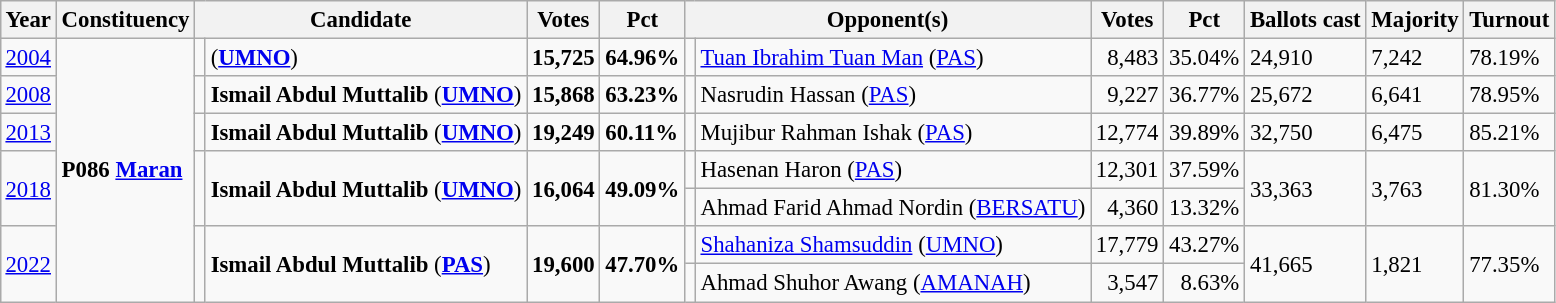<table class="wikitable" style="margin:0.5em ; font-size:95%">
<tr>
<th>Year</th>
<th>Constituency</th>
<th colspan=2>Candidate</th>
<th>Votes</th>
<th>Pct</th>
<th colspan=2>Opponent(s)</th>
<th>Votes</th>
<th>Pct</th>
<th>Ballots cast</th>
<th>Majority</th>
<th>Turnout</th>
</tr>
<tr>
<td><a href='#'>2004</a></td>
<td rowspan=8><strong>P086 <a href='#'>Maran</a></strong></td>
<td></td>
<td> (<a href='#'><strong>UMNO</strong></a>)</td>
<td align=right><strong>15,725</strong></td>
<td><strong>64.96%</strong></td>
<td></td>
<td><a href='#'>Tuan Ibrahim Tuan Man</a> (<a href='#'>PAS</a>)</td>
<td align=right>8,483</td>
<td>35.04%</td>
<td>24,910</td>
<td>7,242</td>
<td>78.19%</td>
</tr>
<tr>
<td><a href='#'>2008</a></td>
<td></td>
<td><strong>Ismail Abdul Muttalib</strong> (<a href='#'><strong>UMNO</strong></a>)</td>
<td align=right><strong>15,868</strong></td>
<td><strong>63.23%</strong></td>
<td></td>
<td>Nasrudin Hassan (<a href='#'>PAS</a>)</td>
<td align=right>9,227</td>
<td>36.77%</td>
<td>25,672</td>
<td>6,641</td>
<td>78.95%</td>
</tr>
<tr>
<td><a href='#'>2013</a></td>
<td></td>
<td><strong>Ismail Abdul Muttalib</strong> (<a href='#'><strong>UMNO</strong></a>)</td>
<td align=right><strong>19,249</strong></td>
<td><strong>60.11%</strong></td>
<td></td>
<td>Mujibur Rahman Ishak (<a href='#'>PAS</a>)</td>
<td align=right>12,774</td>
<td>39.89%</td>
<td>32,750</td>
<td>6,475</td>
<td>85.21%</td>
</tr>
<tr>
<td rowspan=2><a href='#'>2018</a></td>
<td rowspan=2 ></td>
<td rowspan=2><strong>Ismail Abdul Muttalib</strong> (<a href='#'><strong>UMNO</strong></a>)</td>
<td rowspan=2 align=right><strong>16,064</strong></td>
<td rowspan=2><strong>49.09%</strong></td>
<td></td>
<td>Hasenan Haron (<a href='#'>PAS</a>)</td>
<td align=right>12,301</td>
<td>37.59%</td>
<td rowspan=2>33,363</td>
<td rowspan=2>3,763</td>
<td rowspan=2>81.30%</td>
</tr>
<tr>
<td></td>
<td>Ahmad Farid Ahmad Nordin (<a href='#'>BERSATU</a>)</td>
<td align=right>4,360</td>
<td>13.32%</td>
</tr>
<tr>
<td rowspan=3><a href='#'>2022</a></td>
<td rowspan=3 bgcolor=></td>
<td rowspan=3><strong>Ismail Abdul Muttalib</strong> (<a href='#'><strong>PAS</strong></a>)</td>
<td rowspan=3 align="right"><strong>19,600</strong></td>
<td rowspan=3><strong>47.70%</strong></td>
<td></td>
<td><a href='#'>Shahaniza Shamsuddin</a> (<a href='#'>UMNO</a>)</td>
<td align="right">17,779</td>
<td>43.27%</td>
<td rowspan=3>41,665</td>
<td rowspan=3>1,821</td>
<td rowspan=3>77.35%</td>
</tr>
<tr>
<td></td>
<td>Ahmad Shuhor Awang (<a href='#'>AMANAH</a>)</td>
<td align="right">3,547</td>
<td align="right">8.63%</td>
</tr>
</table>
